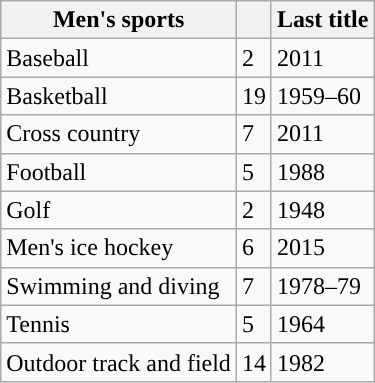<table class="wikitable">
<tr>
<th>Men's sports</th>
<th></th>
<th>Last title</th>
</tr>
<tr>
<td>Baseball</td>
<td>2</td>
<td>2011</td>
</tr>
<tr>
<td>Basketball</td>
<td>19</td>
<td>1959–60</td>
</tr>
<tr>
<td>Cross country</td>
<td>7</td>
<td>2011</td>
</tr>
<tr>
<td>Football</td>
<td>5</td>
<td>1988</td>
</tr>
<tr>
<td>Golf</td>
<td>2</td>
<td>1948</td>
</tr>
<tr>
<td>Men's ice hockey</td>
<td>6</td>
<td>2015</td>
</tr>
<tr>
<td>Swimming and diving</td>
<td>7</td>
<td>1978–79</td>
</tr>
<tr>
<td>Tennis</td>
<td>5</td>
<td>1964</td>
</tr>
<tr>
<td>Outdoor track and field</td>
<td>14</td>
<td>1982</td>
</tr>
</table>
